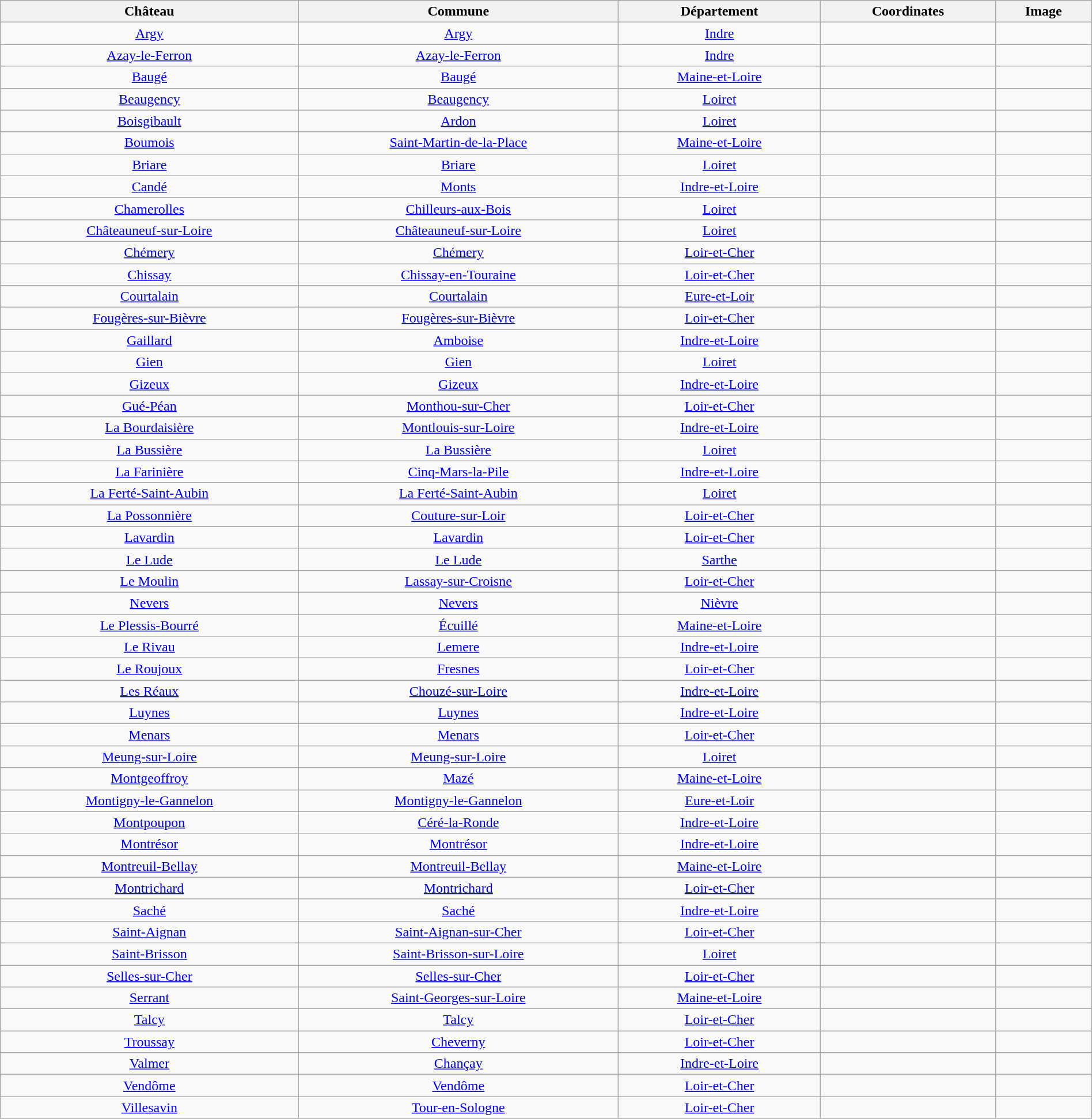<table class="wikitable sortable" style="text-align:center; width:100%;">
<tr>
<th>Château</th>
<th>Commune</th>
<th>Département</th>
<th>Coordinates</th>
<th class="unsortable">Image</th>
</tr>
<tr>
<td><a href='#'>Argy</a></td>
<td><a href='#'>Argy</a></td>
<td><a href='#'>Indre</a></td>
<td></td>
<td></td>
</tr>
<tr>
<td><a href='#'>Azay-le-Ferron</a></td>
<td><a href='#'>Azay-le-Ferron</a></td>
<td><a href='#'>Indre</a></td>
<td></td>
<td></td>
</tr>
<tr>
<td><a href='#'>Baugé</a></td>
<td><a href='#'>Baugé</a></td>
<td><a href='#'>Maine-et-Loire</a></td>
<td></td>
<td></td>
</tr>
<tr>
<td><a href='#'>Beaugency</a></td>
<td><a href='#'>Beaugency</a></td>
<td><a href='#'>Loiret</a></td>
<td></td>
<td></td>
</tr>
<tr>
<td><a href='#'>Boisgibault</a></td>
<td><a href='#'>Ardon</a></td>
<td><a href='#'>Loiret</a></td>
<td></td>
<td></td>
</tr>
<tr>
<td><a href='#'>Boumois</a></td>
<td><a href='#'>Saint-Martin-de-la-Place</a></td>
<td><a href='#'>Maine-et-Loire</a></td>
<td></td>
<td></td>
</tr>
<tr>
<td><a href='#'>Briare</a></td>
<td><a href='#'>Briare</a></td>
<td><a href='#'>Loiret</a></td>
<td></td>
<td></td>
</tr>
<tr>
<td><a href='#'>Candé</a></td>
<td><a href='#'>Monts</a></td>
<td><a href='#'>Indre-et-Loire</a></td>
<td></td>
<td></td>
</tr>
<tr>
<td><a href='#'>Chamerolles</a></td>
<td><a href='#'>Chilleurs-aux-Bois</a></td>
<td><a href='#'>Loiret</a></td>
<td></td>
<td><br></td>
</tr>
<tr>
<td><a href='#'>Châteauneuf-sur-Loire</a></td>
<td><a href='#'>Châteauneuf-sur-Loire</a></td>
<td><a href='#'>Loiret</a></td>
<td></td>
<td></td>
</tr>
<tr>
<td><a href='#'>Chémery</a></td>
<td><a href='#'>Chémery</a></td>
<td><a href='#'>Loir-et-Cher</a></td>
<td></td>
<td></td>
</tr>
<tr>
<td><a href='#'>Chissay</a></td>
<td><a href='#'>Chissay-en-Touraine</a></td>
<td><a href='#'>Loir-et-Cher</a></td>
<td></td>
<td></td>
</tr>
<tr>
<td><a href='#'>Courtalain</a></td>
<td><a href='#'>Courtalain</a></td>
<td><a href='#'>Eure-et-Loir</a></td>
<td></td>
<td></td>
</tr>
<tr>
<td><a href='#'>Fougères-sur-Bièvre</a></td>
<td><a href='#'>Fougères-sur-Bièvre</a></td>
<td><a href='#'>Loir-et-Cher</a></td>
<td></td>
<td></td>
</tr>
<tr>
<td><a href='#'>Gaillard</a></td>
<td><a href='#'>Amboise</a></td>
<td><a href='#'>Indre-et-Loire</a></td>
<td></td>
<td></td>
</tr>
<tr>
<td><a href='#'>Gien</a></td>
<td><a href='#'>Gien</a></td>
<td><a href='#'>Loiret</a></td>
<td></td>
<td></td>
</tr>
<tr>
<td><a href='#'>Gizeux</a></td>
<td><a href='#'>Gizeux</a></td>
<td><a href='#'>Indre-et-Loire</a></td>
<td></td>
<td></td>
</tr>
<tr>
<td><a href='#'>Gué-Péan</a></td>
<td><a href='#'>Monthou-sur-Cher</a></td>
<td><a href='#'>Loir-et-Cher</a></td>
<td></td>
<td></td>
</tr>
<tr>
<td><a href='#'>La Bourdaisière</a></td>
<td><a href='#'>Montlouis-sur-Loire</a></td>
<td><a href='#'>Indre-et-Loire</a></td>
<td></td>
<td></td>
</tr>
<tr>
<td><a href='#'>La Bussière</a></td>
<td><a href='#'>La Bussière</a></td>
<td><a href='#'>Loiret</a></td>
<td></td>
<td></td>
</tr>
<tr>
<td><a href='#'>La Farinière</a></td>
<td><a href='#'>Cinq-Mars-la-Pile</a></td>
<td><a href='#'>Indre-et-Loire</a></td>
<td></td>
<td></td>
</tr>
<tr>
<td><a href='#'>La Ferté-Saint-Aubin</a></td>
<td><a href='#'>La Ferté-Saint-Aubin</a></td>
<td><a href='#'>Loiret</a></td>
<td></td>
<td></td>
</tr>
<tr>
<td><a href='#'>La Possonnière</a></td>
<td><a href='#'>Couture-sur-Loir</a></td>
<td><a href='#'>Loir-et-Cher</a></td>
<td></td>
<td></td>
</tr>
<tr>
<td><a href='#'>Lavardin</a></td>
<td><a href='#'>Lavardin</a></td>
<td><a href='#'>Loir-et-Cher</a></td>
<td></td>
<td></td>
</tr>
<tr>
<td><a href='#'>Le Lude</a></td>
<td><a href='#'>Le Lude</a></td>
<td><a href='#'>Sarthe</a></td>
<td></td>
<td></td>
</tr>
<tr>
<td><a href='#'>Le Moulin</a></td>
<td><a href='#'>Lassay-sur-Croisne</a></td>
<td><a href='#'>Loir-et-Cher</a></td>
<td></td>
<td></td>
</tr>
<tr>
<td><a href='#'>Nevers</a></td>
<td><a href='#'>Nevers</a></td>
<td><a href='#'>Nièvre</a></td>
<td></td>
<td></td>
</tr>
<tr>
<td><a href='#'>Le Plessis-Bourré</a></td>
<td><a href='#'>Écuillé</a></td>
<td><a href='#'>Maine-et-Loire</a></td>
<td></td>
<td></td>
</tr>
<tr>
<td><a href='#'>Le Rivau</a></td>
<td><a href='#'>Lemere</a></td>
<td><a href='#'>Indre-et-Loire</a></td>
<td></td>
<td></td>
</tr>
<tr>
<td><a href='#'>Le Roujoux</a></td>
<td><a href='#'>Fresnes</a></td>
<td><a href='#'>Loir-et-Cher</a></td>
<td></td>
<td></td>
</tr>
<tr>
<td><a href='#'>Les Réaux</a></td>
<td><a href='#'>Chouzé-sur-Loire</a></td>
<td><a href='#'>Indre-et-Loire</a></td>
<td></td>
<td></td>
</tr>
<tr>
<td><a href='#'>Luynes</a></td>
<td><a href='#'>Luynes</a></td>
<td><a href='#'>Indre-et-Loire</a></td>
<td></td>
<td></td>
</tr>
<tr>
<td><a href='#'>Menars</a></td>
<td><a href='#'>Menars</a></td>
<td><a href='#'>Loir-et-Cher</a></td>
<td></td>
<td></td>
</tr>
<tr>
<td><a href='#'>Meung-sur-Loire</a></td>
<td><a href='#'>Meung-sur-Loire</a></td>
<td><a href='#'>Loiret</a></td>
<td></td>
<td></td>
</tr>
<tr>
<td><a href='#'>Montgeoffroy</a></td>
<td><a href='#'>Mazé</a></td>
<td><a href='#'>Maine-et-Loire</a></td>
<td></td>
<td></td>
</tr>
<tr>
<td><a href='#'>Montigny-le-Gannelon</a></td>
<td><a href='#'>Montigny-le-Gannelon</a></td>
<td><a href='#'>Eure-et-Loir</a></td>
<td></td>
<td></td>
</tr>
<tr>
<td><a href='#'>Montpoupon</a></td>
<td><a href='#'>Céré-la-Ronde</a></td>
<td><a href='#'>Indre-et-Loire</a></td>
<td></td>
<td></td>
</tr>
<tr>
<td><a href='#'>Montrésor</a></td>
<td><a href='#'>Montrésor</a></td>
<td><a href='#'>Indre-et-Loire</a></td>
<td></td>
<td></td>
</tr>
<tr>
<td><a href='#'>Montreuil-Bellay</a></td>
<td><a href='#'>Montreuil-Bellay</a></td>
<td><a href='#'>Maine-et-Loire</a></td>
<td></td>
<td></td>
</tr>
<tr>
<td><a href='#'>Montrichard</a></td>
<td><a href='#'>Montrichard</a></td>
<td><a href='#'>Loir-et-Cher</a></td>
<td></td>
<td></td>
</tr>
<tr>
<td><a href='#'>Saché</a></td>
<td><a href='#'>Saché</a></td>
<td><a href='#'>Indre-et-Loire</a></td>
<td></td>
<td></td>
</tr>
<tr>
<td><a href='#'>Saint-Aignan</a></td>
<td><a href='#'>Saint-Aignan-sur-Cher</a></td>
<td><a href='#'>Loir-et-Cher</a></td>
<td></td>
<td></td>
</tr>
<tr>
<td><a href='#'>Saint-Brisson</a></td>
<td><a href='#'>Saint-Brisson-sur-Loire</a></td>
<td><a href='#'>Loiret</a></td>
<td></td>
<td></td>
</tr>
<tr>
<td><a href='#'>Selles-sur-Cher</a></td>
<td><a href='#'>Selles-sur-Cher</a></td>
<td><a href='#'>Loir-et-Cher</a></td>
<td></td>
<td></td>
</tr>
<tr>
<td><a href='#'>Serrant</a></td>
<td><a href='#'>Saint-Georges-sur-Loire</a></td>
<td><a href='#'>Maine-et-Loire</a></td>
<td></td>
<td></td>
</tr>
<tr>
<td><a href='#'>Talcy</a></td>
<td><a href='#'>Talcy</a></td>
<td><a href='#'>Loir-et-Cher</a></td>
<td></td>
<td></td>
</tr>
<tr>
<td><a href='#'>Troussay</a></td>
<td><a href='#'>Cheverny</a></td>
<td><a href='#'>Loir-et-Cher</a></td>
<td></td>
<td></td>
</tr>
<tr>
<td><a href='#'>Valmer</a></td>
<td><a href='#'>Chançay</a></td>
<td><a href='#'>Indre-et-Loire</a></td>
<td></td>
<td></td>
</tr>
<tr>
<td><a href='#'>Vendôme</a></td>
<td><a href='#'>Vendôme</a></td>
<td><a href='#'>Loir-et-Cher</a></td>
<td></td>
<td></td>
</tr>
<tr>
<td><a href='#'>Villesavin</a></td>
<td><a href='#'>Tour-en-Sologne</a></td>
<td><a href='#'>Loir-et-Cher</a></td>
<td></td>
<td></td>
</tr>
</table>
